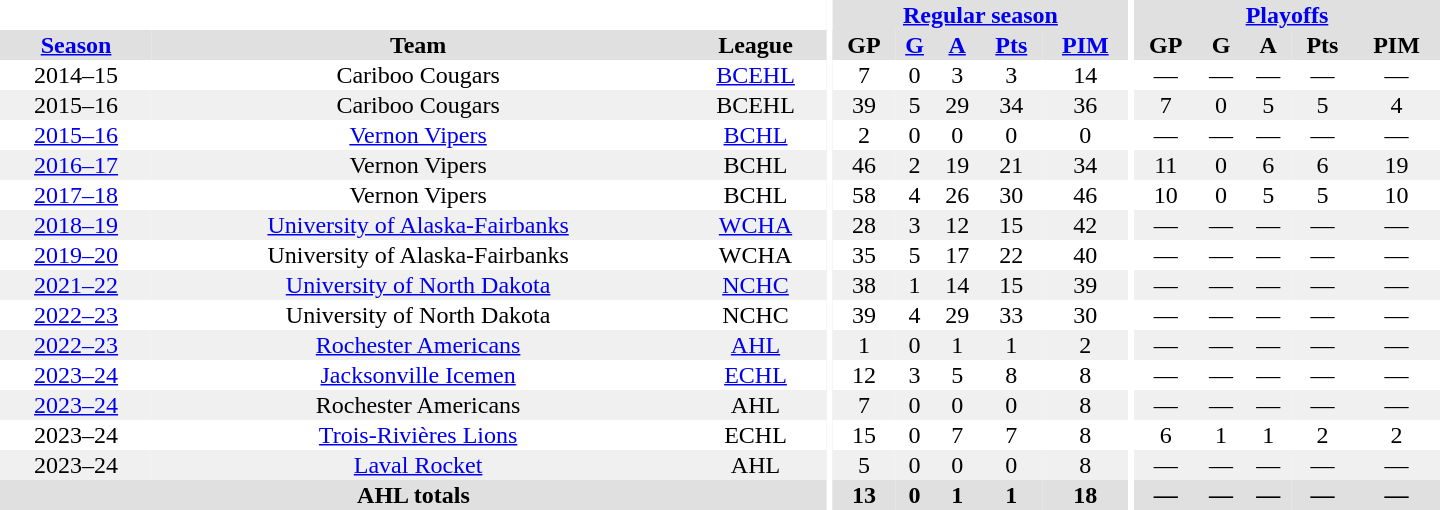<table border="0" cellpadding="1" cellspacing="0" style="text-align:center; width:60em;">
<tr bgcolor="#e0e0e0">
<th colspan="3" bgcolor="#ffffff"></th>
<th rowspan="99" bgcolor="#ffffff"></th>
<th colspan="5"><a href='#'>Regular season</a></th>
<th rowspan="99" bgcolor="#ffffff"></th>
<th colspan="5"><a href='#'>Playoffs</a></th>
</tr>
<tr bgcolor="#e0e0e0">
<th><a href='#'>Season</a></th>
<th>Team</th>
<th>League</th>
<th>GP</th>
<th><a href='#'>G</a></th>
<th><a href='#'>A</a></th>
<th><a href='#'>Pts</a></th>
<th><a href='#'>PIM</a></th>
<th>GP</th>
<th>G</th>
<th>A</th>
<th>Pts</th>
<th>PIM</th>
</tr>
<tr>
<td>2014–15</td>
<td>Cariboo Cougars</td>
<td><a href='#'>BCEHL</a></td>
<td>7</td>
<td>0</td>
<td>3</td>
<td>3</td>
<td>14</td>
<td>—</td>
<td>—</td>
<td>—</td>
<td>—</td>
<td>—</td>
</tr>
<tr bgcolor="#f0f0f0">
<td>2015–16</td>
<td>Cariboo Cougars</td>
<td>BCEHL</td>
<td>39</td>
<td>5</td>
<td>29</td>
<td>34</td>
<td>36</td>
<td>7</td>
<td>0</td>
<td>5</td>
<td>5</td>
<td>4</td>
</tr>
<tr>
<td><a href='#'>2015–16</a></td>
<td><a href='#'>Vernon Vipers</a></td>
<td><a href='#'>BCHL</a></td>
<td>2</td>
<td>0</td>
<td>0</td>
<td>0</td>
<td>0</td>
<td>—</td>
<td>—</td>
<td>—</td>
<td>—</td>
<td>—</td>
</tr>
<tr bgcolor="#f0f0f0">
<td><a href='#'>2016–17</a></td>
<td>Vernon Vipers</td>
<td>BCHL</td>
<td>46</td>
<td>2</td>
<td>19</td>
<td>21</td>
<td>34</td>
<td>11</td>
<td>0</td>
<td>6</td>
<td>6</td>
<td>19</td>
</tr>
<tr>
<td><a href='#'>2017–18</a></td>
<td>Vernon Vipers</td>
<td>BCHL</td>
<td>58</td>
<td>4</td>
<td>26</td>
<td>30</td>
<td>46</td>
<td>10</td>
<td>0</td>
<td>5</td>
<td>5</td>
<td>10</td>
</tr>
<tr bgcolor="#f0f0f0">
<td><a href='#'>2018–19</a></td>
<td><a href='#'>University of Alaska-Fairbanks</a></td>
<td><a href='#'>WCHA</a></td>
<td>28</td>
<td>3</td>
<td>12</td>
<td>15</td>
<td>42</td>
<td>—</td>
<td>—</td>
<td>—</td>
<td>—</td>
<td>—</td>
</tr>
<tr>
<td><a href='#'>2019–20</a></td>
<td>University of Alaska-Fairbanks</td>
<td>WCHA</td>
<td>35</td>
<td>5</td>
<td>17</td>
<td>22</td>
<td>40</td>
<td>—</td>
<td>—</td>
<td>—</td>
<td>—</td>
<td>—</td>
</tr>
<tr bgcolor="#f0f0f0">
<td><a href='#'>2021–22</a></td>
<td><a href='#'>University of North Dakota</a></td>
<td><a href='#'>NCHC</a></td>
<td>38</td>
<td>1</td>
<td>14</td>
<td>15</td>
<td>39</td>
<td>—</td>
<td>—</td>
<td>—</td>
<td>—</td>
<td>—</td>
</tr>
<tr>
<td><a href='#'>2022–23</a></td>
<td>University of North Dakota</td>
<td>NCHC</td>
<td>39</td>
<td>4</td>
<td>29</td>
<td>33</td>
<td>30</td>
<td>—</td>
<td>—</td>
<td>—</td>
<td>—</td>
<td>—</td>
</tr>
<tr bgcolor="#f0f0f0">
<td><a href='#'>2022–23</a></td>
<td><a href='#'>Rochester Americans</a></td>
<td><a href='#'>AHL</a></td>
<td>1</td>
<td>0</td>
<td>1</td>
<td>1</td>
<td>2</td>
<td>—</td>
<td>—</td>
<td>—</td>
<td>—</td>
<td>—</td>
</tr>
<tr>
<td><a href='#'>2023–24</a></td>
<td><a href='#'>Jacksonville Icemen</a></td>
<td><a href='#'>ECHL</a></td>
<td>12</td>
<td>3</td>
<td>5</td>
<td>8</td>
<td>8</td>
<td>—</td>
<td>—</td>
<td>—</td>
<td>—</td>
<td>—</td>
</tr>
<tr bgcolor="#f0f0f0">
<td><a href='#'>2023–24</a></td>
<td>Rochester Americans</td>
<td>AHL</td>
<td>7</td>
<td>0</td>
<td>0</td>
<td>0</td>
<td>8</td>
<td>—</td>
<td>—</td>
<td>—</td>
<td>—</td>
<td>—</td>
</tr>
<tr>
<td>2023–24</td>
<td><a href='#'>Trois-Rivières Lions</a></td>
<td>ECHL</td>
<td>15</td>
<td>0</td>
<td>7</td>
<td>7</td>
<td>8</td>
<td>6</td>
<td>1</td>
<td>1</td>
<td>2</td>
<td>2</td>
</tr>
<tr bgcolor="#f0f0f0">
<td>2023–24</td>
<td><a href='#'>Laval Rocket</a></td>
<td>AHL</td>
<td>5</td>
<td>0</td>
<td>0</td>
<td>0</td>
<td>8</td>
<td>—</td>
<td>—</td>
<td>—</td>
<td>—</td>
<td>—</td>
</tr>
<tr bgcolor="#e0e0e0">
<th colspan="3">AHL totals</th>
<th>13</th>
<th>0</th>
<th>1</th>
<th>1</th>
<th>18</th>
<th>—</th>
<th>—</th>
<th>—</th>
<th>—</th>
<th>—</th>
</tr>
</table>
